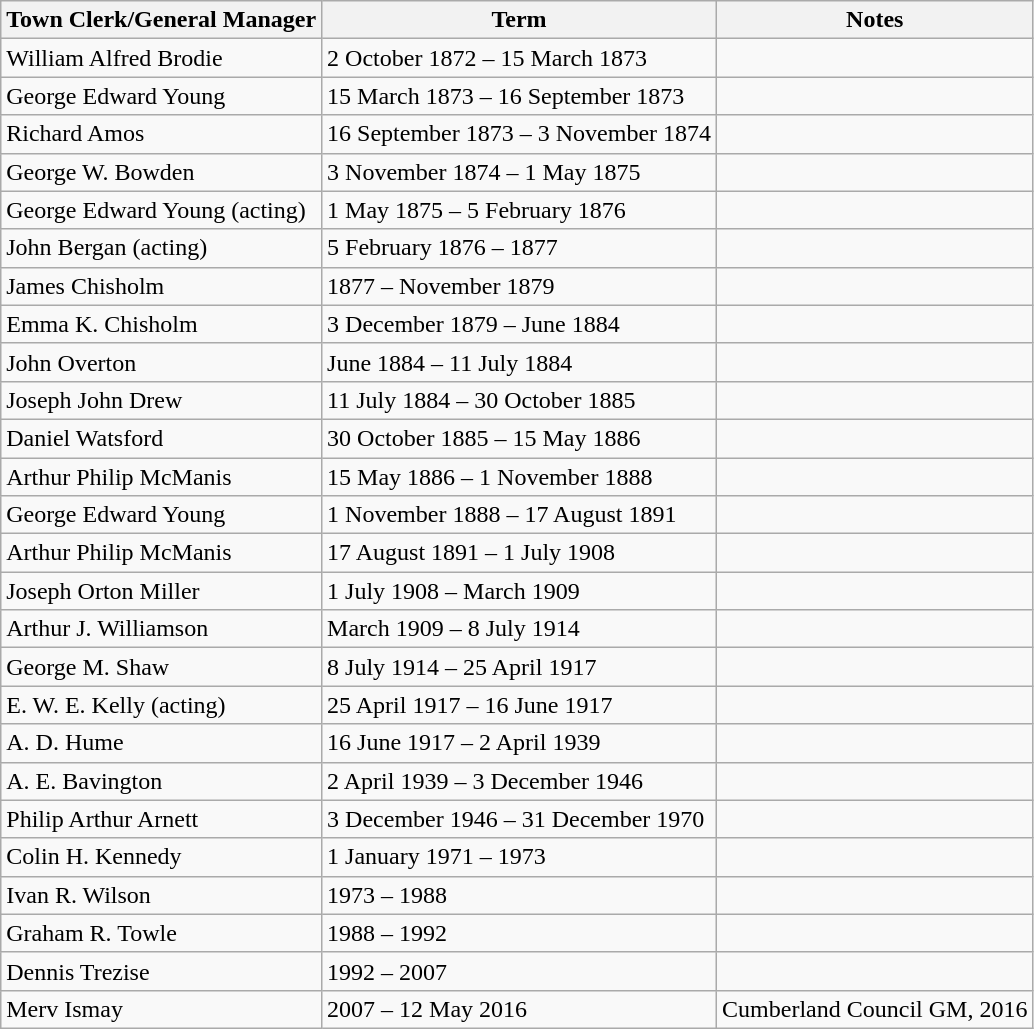<table class="wikitable">
<tr>
<th>Town Clerk/General Manager</th>
<th>Term</th>
<th>Notes</th>
</tr>
<tr>
<td>William Alfred Brodie</td>
<td>2 October 1872 – 15 March 1873</td>
<td></td>
</tr>
<tr>
<td>George Edward Young</td>
<td>15 March 1873 – 16 September 1873</td>
<td></td>
</tr>
<tr>
<td>Richard Amos</td>
<td>16 September 1873 – 3 November 1874</td>
<td></td>
</tr>
<tr>
<td>George W. Bowden</td>
<td>3 November 1874 – 1 May 1875</td>
<td></td>
</tr>
<tr>
<td>George Edward Young (acting)</td>
<td>1 May 1875 – 5 February 1876</td>
<td></td>
</tr>
<tr>
<td>John Bergan (acting)</td>
<td>5 February 1876 – 1877</td>
<td></td>
</tr>
<tr>
<td>James Chisholm</td>
<td>1877 – November 1879</td>
<td></td>
</tr>
<tr>
<td>Emma K. Chisholm</td>
<td>3 December 1879 – June 1884</td>
<td></td>
</tr>
<tr>
<td>John Overton</td>
<td>June 1884 – 11 July 1884</td>
<td></td>
</tr>
<tr>
<td>Joseph John Drew</td>
<td>11 July 1884 – 30 October 1885</td>
<td></td>
</tr>
<tr>
<td>Daniel Watsford</td>
<td>30 October 1885 – 15 May 1886</td>
<td></td>
</tr>
<tr>
<td>Arthur Philip McManis</td>
<td>15 May 1886 – 1 November 1888</td>
<td></td>
</tr>
<tr>
<td>George Edward Young</td>
<td>1 November 1888 – 17 August 1891</td>
<td></td>
</tr>
<tr>
<td>Arthur Philip McManis</td>
<td>17 August 1891 – 1 July 1908</td>
<td></td>
</tr>
<tr>
<td>Joseph Orton Miller</td>
<td>1 July 1908 – March 1909</td>
<td></td>
</tr>
<tr>
<td>Arthur J. Williamson</td>
<td>March 1909 – 8 July 1914</td>
<td></td>
</tr>
<tr>
<td>George M. Shaw</td>
<td>8 July 1914 – 25 April 1917</td>
<td></td>
</tr>
<tr>
<td>E. W. E. Kelly (acting)</td>
<td>25 April 1917 – 16 June 1917</td>
<td></td>
</tr>
<tr>
<td>A. D. Hume</td>
<td>16 June 1917 – 2 April 1939</td>
<td></td>
</tr>
<tr>
<td>A. E. Bavington</td>
<td>2 April 1939 – 3 December 1946</td>
<td></td>
</tr>
<tr>
<td>Philip Arthur Arnett </td>
<td>3 December 1946 – 31 December 1970</td>
<td></td>
</tr>
<tr>
<td>Colin H. Kennedy</td>
<td>1 January 1971 – 1973</td>
<td></td>
</tr>
<tr>
<td>Ivan R. Wilson</td>
<td>1973 – 1988</td>
<td></td>
</tr>
<tr>
<td>Graham R. Towle</td>
<td>1988 – 1992</td>
<td></td>
</tr>
<tr>
<td>Dennis Trezise</td>
<td>1992 – 2007</td>
<td></td>
</tr>
<tr>
<td>Merv Ismay</td>
<td>2007 – 12 May 2016</td>
<td>Cumberland Council GM, 2016</td>
</tr>
</table>
